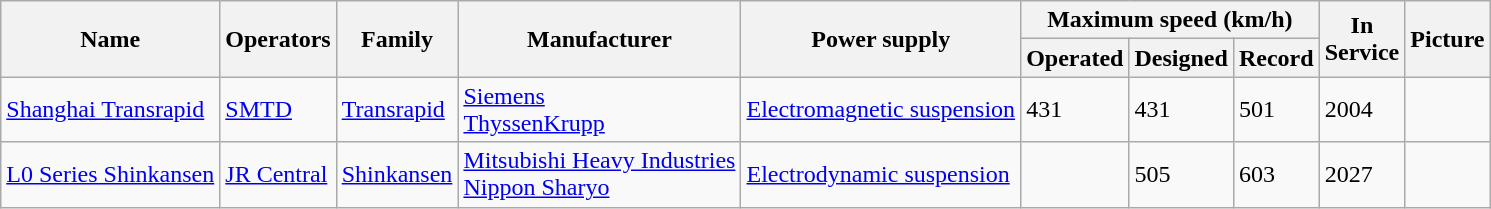<table class="wikitable sortable sticky-header-multi">
<tr>
<th rowspan="2">Name</th>
<th rowspan="2">Operators</th>
<th rowspan="2">Family</th>
<th rowspan="2">Manufacturer</th>
<th rowspan="2">Power supply</th>
<th colspan="3">Maximum speed (km/h)</th>
<th rowspan="2">In<br>Service</th>
<th rowspan="2">Picture</th>
</tr>
<tr>
<th>Operated</th>
<th>Designed</th>
<th>Record</th>
</tr>
<tr>
<td><a href='#'>Shanghai Transrapid</a></td>
<td> <a href='#'>SMTD</a></td>
<td><a href='#'>Transrapid</a></td>
<td><a href='#'>Siemens</a><br><a href='#'>ThyssenKrupp</a></td>
<td><a href='#'>Electromagnetic suspension</a></td>
<td>431</td>
<td>431</td>
<td>501</td>
<td>2004</td>
<td></td>
</tr>
<tr>
<td><a href='#'>L0 Series Shinkansen</a></td>
<td> <a href='#'>JR Central</a></td>
<td><a href='#'>Shinkansen</a></td>
<td><a href='#'>Mitsubishi Heavy Industries</a><br><a href='#'>Nippon Sharyo</a></td>
<td><a href='#'>Electrodynamic suspension</a></td>
<td></td>
<td>505</td>
<td>603</td>
<td>2027</td>
<td></td>
</tr>
</table>
